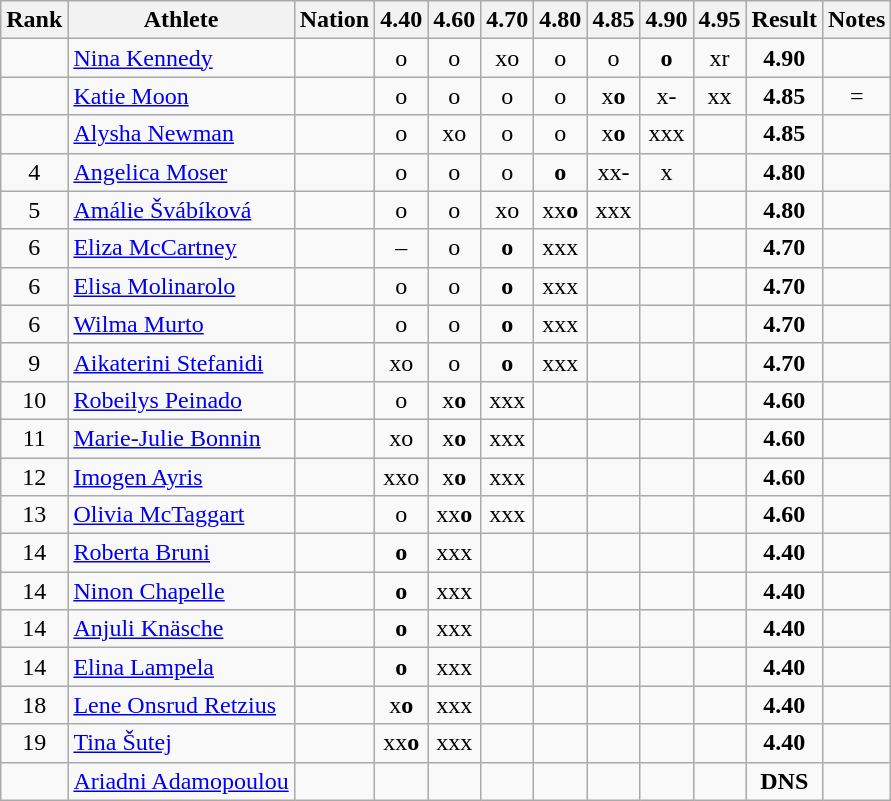<table class="wikitable" style="text-align: center;">
<tr>
<th>Rank</th>
<th>Athlete</th>
<th>Nation</th>
<th>4.40</th>
<th>4.60</th>
<th>4.70</th>
<th>4.80</th>
<th>4.85</th>
<th>4.90</th>
<th>4.95</th>
<th>Result</th>
<th>Notes</th>
</tr>
<tr>
<td></td>
<td align=left><a href='#'>Nina Kennedy</a></td>
<td align=left></td>
<td>o</td>
<td>o</td>
<td>xo</td>
<td>o</td>
<td>o</td>
<td><strong>o</strong></td>
<td>xr</td>
<td><strong>4.90</strong></td>
<td></td>
</tr>
<tr>
<td></td>
<td align=left><a href='#'>Katie Moon</a></td>
<td align=left></td>
<td>o</td>
<td>o</td>
<td>o</td>
<td>o</td>
<td>x<strong>o</strong></td>
<td>x-</td>
<td>xx</td>
<td><strong>4.85</strong></td>
<td>=</td>
</tr>
<tr>
<td></td>
<td align=left><a href='#'>Alysha Newman</a></td>
<td align=left></td>
<td>o</td>
<td>xo</td>
<td>o</td>
<td>o</td>
<td>x<strong>o</strong></td>
<td>xxx</td>
<td></td>
<td><strong>4.85</strong></td>
<td></td>
</tr>
<tr>
<td>4</td>
<td align=left><a href='#'>Angelica Moser</a></td>
<td align=left></td>
<td>o</td>
<td>o</td>
<td>o</td>
<td><strong>o</strong></td>
<td>xx-</td>
<td>x</td>
<td></td>
<td><strong>4.80</strong></td>
<td></td>
</tr>
<tr>
<td>5</td>
<td align=left><a href='#'>Amálie Švábíková</a></td>
<td align=left></td>
<td>o</td>
<td>o</td>
<td>xo</td>
<td>xx<strong>o</strong></td>
<td>xxx</td>
<td></td>
<td></td>
<td><strong>4.80</strong></td>
<td></td>
</tr>
<tr>
<td>6</td>
<td align=left><a href='#'>Eliza McCartney</a></td>
<td align=left></td>
<td>–</td>
<td>o</td>
<td><strong>o</strong></td>
<td>xxx</td>
<td></td>
<td></td>
<td></td>
<td><strong>4.70</strong></td>
<td></td>
</tr>
<tr>
<td>6</td>
<td align=left><a href='#'>Elisa Molinarolo</a></td>
<td align=left></td>
<td>o</td>
<td>o</td>
<td><strong>o</strong></td>
<td>xxx</td>
<td></td>
<td></td>
<td></td>
<td><strong>4.70</strong></td>
<td></td>
</tr>
<tr>
<td>6</td>
<td align=left><a href='#'>Wilma Murto</a></td>
<td align=left></td>
<td>o</td>
<td>o</td>
<td><strong>o</strong></td>
<td>xxx</td>
<td></td>
<td></td>
<td></td>
<td><strong>4.70</strong></td>
<td></td>
</tr>
<tr>
<td>9</td>
<td align=left><a href='#'>Aikaterini Stefanidi</a></td>
<td align=left></td>
<td>xo</td>
<td>o</td>
<td><strong>o</strong></td>
<td>xxx</td>
<td></td>
<td></td>
<td></td>
<td><strong>4.70</strong></td>
<td></td>
</tr>
<tr>
<td>10</td>
<td align=left><a href='#'>Robeilys Peinado</a></td>
<td align=left></td>
<td>o</td>
<td>x<strong>o</strong></td>
<td>xxx</td>
<td></td>
<td></td>
<td></td>
<td></td>
<td><strong>4.60</strong></td>
<td></td>
</tr>
<tr>
<td>11</td>
<td align=left><a href='#'>Marie-Julie Bonnin</a></td>
<td align=left></td>
<td>xo</td>
<td>x<strong>o</strong></td>
<td>xxx</td>
<td></td>
<td></td>
<td></td>
<td></td>
<td><strong>4.60</strong></td>
<td></td>
</tr>
<tr>
<td>12</td>
<td align=left><a href='#'>Imogen Ayris</a></td>
<td align=left></td>
<td>xxo</td>
<td>x<strong>o</strong></td>
<td>xxx</td>
<td></td>
<td></td>
<td></td>
<td></td>
<td><strong>4.60</strong></td>
<td></td>
</tr>
<tr>
<td>13</td>
<td align=left><a href='#'>Olivia McTaggart</a></td>
<td align=left></td>
<td>o</td>
<td>xx<strong>o</strong></td>
<td>xxx</td>
<td></td>
<td></td>
<td></td>
<td></td>
<td><strong>4.60</strong></td>
<td></td>
</tr>
<tr>
<td>14</td>
<td align=left><a href='#'>Roberta Bruni</a></td>
<td align=left></td>
<td><strong>o</strong></td>
<td>xxx</td>
<td></td>
<td></td>
<td></td>
<td></td>
<td></td>
<td><strong>4.40</strong></td>
<td></td>
</tr>
<tr>
<td>14</td>
<td align=left><a href='#'>Ninon Chapelle</a></td>
<td align=left></td>
<td><strong>o</strong></td>
<td>xxx</td>
<td></td>
<td></td>
<td></td>
<td></td>
<td></td>
<td><strong>4.40</strong></td>
<td></td>
</tr>
<tr>
<td>14</td>
<td align=left><a href='#'>Anjuli Knäsche</a></td>
<td align=left></td>
<td><strong>o</strong></td>
<td>xxx</td>
<td></td>
<td></td>
<td></td>
<td></td>
<td></td>
<td><strong>4.40</strong></td>
<td></td>
</tr>
<tr>
<td>14</td>
<td align=left><a href='#'>Elina Lampela</a></td>
<td align=left></td>
<td><strong>o</strong></td>
<td>xxx</td>
<td></td>
<td></td>
<td></td>
<td></td>
<td></td>
<td><strong>4.40</strong></td>
<td></td>
</tr>
<tr>
<td>18</td>
<td align=left><a href='#'>Lene Onsrud Retzius</a></td>
<td align=left></td>
<td>x<strong>o</strong></td>
<td>xxx</td>
<td></td>
<td></td>
<td></td>
<td></td>
<td></td>
<td><strong>4.40</strong></td>
<td></td>
</tr>
<tr>
<td>19</td>
<td align=left><a href='#'>Tina Šutej</a></td>
<td align=left></td>
<td>xx<strong>o</strong></td>
<td>xxx</td>
<td></td>
<td></td>
<td></td>
<td></td>
<td></td>
<td><strong>4.40</strong></td>
<td></td>
</tr>
<tr>
<td></td>
<td align=left><a href='#'>Ariadni Adamopoulou</a></td>
<td align=left></td>
<td></td>
<td></td>
<td></td>
<td></td>
<td></td>
<td></td>
<td></td>
<td><strong>DNS</strong></td>
<td></td>
</tr>
</table>
